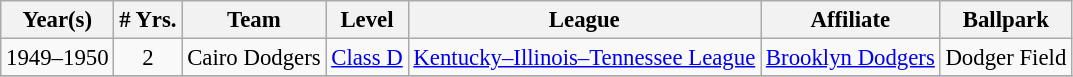<table class="wikitable" style="text-align:center; font-size: 95%;">
<tr>
<th>Year(s)</th>
<th># Yrs.</th>
<th>Team</th>
<th>Level</th>
<th>League</th>
<th>Affiliate</th>
<th>Ballpark</th>
</tr>
<tr>
<td>1949–1950</td>
<td>2</td>
<td>Cairo Dodgers</td>
<td><a href='#'>Class D</a></td>
<td><a href='#'>Kentucky–Illinois–Tennessee League</a></td>
<td><a href='#'>Brooklyn Dodgers</a></td>
<td>Dodger Field</td>
</tr>
<tr>
</tr>
</table>
